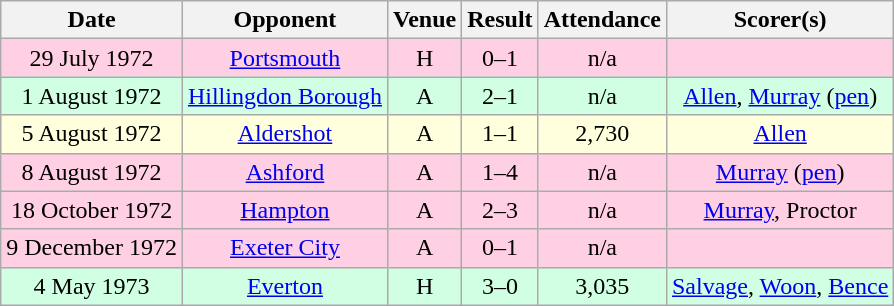<table class="wikitable sortable" style="text-align:center;">
<tr>
<th>Date</th>
<th>Opponent</th>
<th>Venue</th>
<th>Result</th>
<th>Attendance</th>
<th>Scorer(s)</th>
</tr>
<tr style="background:#ffd0e3;">
<td>29 July 1972</td>
<td><a href='#'>Portsmouth</a></td>
<td>H</td>
<td>0–1</td>
<td>n/a</td>
<td></td>
</tr>
<tr style="background:#d0ffe3;">
<td>1 August 1972</td>
<td><a href='#'>Hillingdon Borough</a></td>
<td>A</td>
<td>2–1</td>
<td>n/a</td>
<td><a href='#'>Allen</a>, <a href='#'>Murray</a> (<a href='#'>pen</a>)</td>
</tr>
<tr style="background:#ffd;">
<td>5 August 1972</td>
<td><a href='#'>Aldershot</a></td>
<td>A</td>
<td>1–1</td>
<td>2,730</td>
<td><a href='#'>Allen</a></td>
</tr>
<tr style="background:#ffd0e3;">
<td>8 August 1972</td>
<td><a href='#'>Ashford</a></td>
<td>A</td>
<td>1–4</td>
<td>n/a</td>
<td><a href='#'>Murray</a> (<a href='#'>pen</a>)</td>
</tr>
<tr style="background:#ffd0e3;">
<td>18 October 1972</td>
<td><a href='#'>Hampton</a></td>
<td>A</td>
<td>2–3</td>
<td>n/a</td>
<td><a href='#'>Murray</a>, Proctor</td>
</tr>
<tr style="background:#ffd0e3;">
<td>9 December 1972</td>
<td><a href='#'>Exeter City</a></td>
<td>A</td>
<td>0–1</td>
<td>n/a</td>
<td></td>
</tr>
<tr style="background:#d0ffe3;">
<td>4 May 1973</td>
<td><a href='#'>Everton</a></td>
<td>H</td>
<td>3–0</td>
<td>3,035</td>
<td><a href='#'>Salvage</a>, <a href='#'>Woon</a>, <a href='#'>Bence</a></td>
</tr>
</table>
